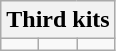<table class="wikitable">
<tr>
<th colspan="3">Third kits</th>
</tr>
<tr>
<td></td>
<td></td>
<td></td>
</tr>
</table>
